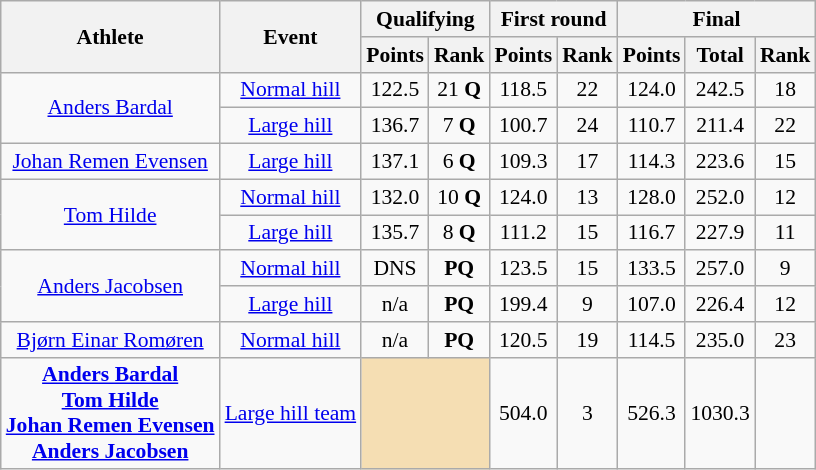<table class=wikitable style="font-size:90%; text-align:center">
<tr>
<th rowspan="2">Athlete</th>
<th rowspan="2">Event</th>
<th colspan="2">Qualifying</th>
<th colspan="2">First round</th>
<th colspan="3">Final</th>
</tr>
<tr>
<th>Points</th>
<th>Rank</th>
<th>Points</th>
<th>Rank</th>
<th>Points</th>
<th>Total</th>
<th>Rank</th>
</tr>
<tr>
<td rowspan=2><a href='#'>Anders Bardal</a></td>
<td><a href='#'>Normal hill</a></td>
<td align="center">122.5</td>
<td align="center">21 <strong>Q</strong></td>
<td align="center">118.5</td>
<td align="center">22</td>
<td align="center">124.0</td>
<td align="center">242.5</td>
<td align="center">18</td>
</tr>
<tr>
<td><a href='#'>Large hill</a></td>
<td align="center">136.7</td>
<td align="center">7 <strong>Q</strong></td>
<td align="center">100.7</td>
<td align="center">24</td>
<td align="center">110.7</td>
<td align="center">211.4</td>
<td align="center">22</td>
</tr>
<tr>
<td rowspan=1><a href='#'>Johan Remen Evensen</a></td>
<td><a href='#'>Large hill</a></td>
<td align="center">137.1</td>
<td align="center">6 <strong>Q</strong></td>
<td align="center">109.3</td>
<td align="center">17</td>
<td align="center">114.3</td>
<td align="center">223.6</td>
<td align="center">15</td>
</tr>
<tr>
<td rowspan=2><a href='#'>Tom Hilde</a></td>
<td><a href='#'>Normal hill</a></td>
<td align="center">132.0</td>
<td align="center">10 <strong>Q</strong></td>
<td align="center">124.0</td>
<td align="center">13</td>
<td align="center">128.0</td>
<td align="center">252.0</td>
<td align="center">12</td>
</tr>
<tr>
<td><a href='#'>Large hill</a></td>
<td align="center">135.7</td>
<td align="center">8 <strong>Q</strong></td>
<td align="center">111.2</td>
<td align="center">15</td>
<td align="center">116.7</td>
<td align="center">227.9</td>
<td align="center">11</td>
</tr>
<tr>
<td rowspan=2><a href='#'>Anders Jacobsen</a></td>
<td><a href='#'>Normal hill</a></td>
<td align="center">DNS</td>
<td align="center"><strong>PQ</strong></td>
<td align="center">123.5</td>
<td align="center">15</td>
<td align="center">133.5</td>
<td align="center">257.0</td>
<td align="center">9</td>
</tr>
<tr>
<td><a href='#'>Large hill</a></td>
<td align="center">n/a</td>
<td align="center"><strong>PQ</strong></td>
<td align="center">199.4</td>
<td align="center">9</td>
<td align="center">107.0</td>
<td align="center">226.4</td>
<td align="center">12</td>
</tr>
<tr>
<td rowspan=1><a href='#'>Bjørn Einar Romøren</a></td>
<td><a href='#'>Normal hill</a></td>
<td align="center">n/a</td>
<td align="center"><strong>PQ</strong></td>
<td align="center">120.5</td>
<td align="center">19</td>
<td align="center">114.5</td>
<td align="center">235.0</td>
<td align="center">23</td>
</tr>
<tr>
<td><strong><a href='#'>Anders Bardal</a></strong><br><strong><a href='#'>Tom Hilde</a></strong><br><strong><a href='#'>Johan Remen Evensen</a></strong><br><strong><a href='#'>Anders Jacobsen</a></strong></td>
<td><a href='#'>Large hill team</a></td>
<td bgcolor="wheat" colspan="2"></td>
<td align="center">504.0</td>
<td align="center">3</td>
<td align="center">526.3</td>
<td align="center">1030.3</td>
<td align="center"></td>
</tr>
</table>
